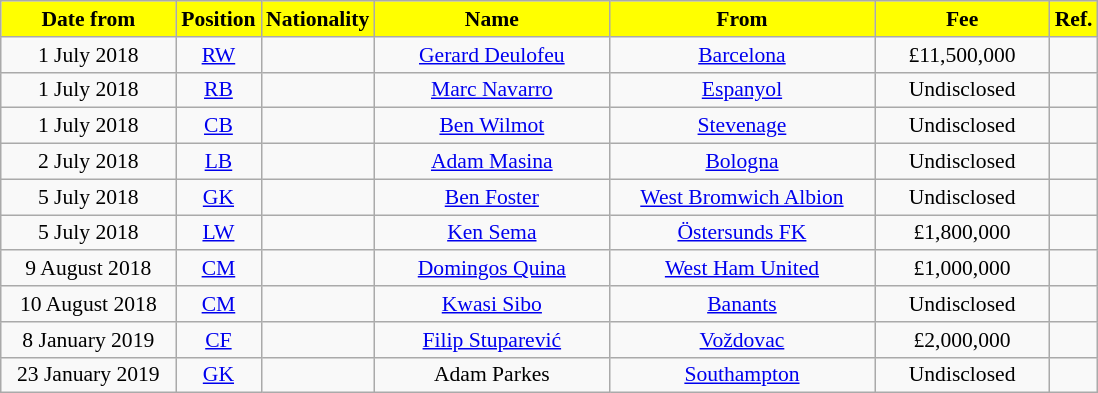<table class="wikitable"  style="text-align:center; font-size:90%;">
<tr>
<th style="background:#FFFF00; color:#000000; width:110px;">Date from</th>
<th style="background:#FFFF00; color:#000000; width:50px;">Position</th>
<th style="background:#FFFF00; color:#000000; width:50px;">Nationality</th>
<th style="background:#FFFF00; color:#000000; width:150px;">Name</th>
<th style="background:#FFFF00; color:#000000; width:170px;">From</th>
<th style="background:#FFFF00; color:#000000; width:110px;">Fee</th>
<th style="background:#FFFF00; color:#000000; width:25px;">Ref.</th>
</tr>
<tr>
<td>1 July 2018</td>
<td><a href='#'>RW</a></td>
<td></td>
<td><a href='#'>Gerard Deulofeu</a></td>
<td> <a href='#'>Barcelona</a></td>
<td>£11,500,000</td>
<td></td>
</tr>
<tr>
<td>1 July 2018</td>
<td><a href='#'>RB</a></td>
<td></td>
<td><a href='#'>Marc Navarro</a></td>
<td> <a href='#'>Espanyol</a></td>
<td>Undisclosed</td>
<td></td>
</tr>
<tr>
<td>1 July 2018</td>
<td><a href='#'>CB</a></td>
<td></td>
<td><a href='#'>Ben Wilmot</a></td>
<td><a href='#'>Stevenage</a></td>
<td>Undisclosed</td>
<td></td>
</tr>
<tr>
<td>2 July 2018</td>
<td><a href='#'>LB</a></td>
<td></td>
<td><a href='#'>Adam Masina</a></td>
<td> <a href='#'>Bologna</a></td>
<td>Undisclosed</td>
<td></td>
</tr>
<tr>
<td>5 July 2018</td>
<td><a href='#'>GK</a></td>
<td></td>
<td><a href='#'>Ben Foster</a></td>
<td><a href='#'>West Bromwich Albion</a></td>
<td>Undisclosed</td>
<td></td>
</tr>
<tr>
<td>5 July 2018</td>
<td><a href='#'>LW</a></td>
<td></td>
<td><a href='#'>Ken Sema</a></td>
<td> <a href='#'>Östersunds FK</a></td>
<td>£1,800,000</td>
<td></td>
</tr>
<tr>
<td>9 August 2018</td>
<td><a href='#'>CM</a></td>
<td></td>
<td><a href='#'>Domingos Quina</a></td>
<td><a href='#'>West Ham United</a></td>
<td>£1,000,000</td>
<td></td>
</tr>
<tr>
<td>10 August 2018</td>
<td><a href='#'>CM</a></td>
<td></td>
<td><a href='#'>Kwasi Sibo</a></td>
<td> <a href='#'>Banants</a></td>
<td>Undisclosed</td>
<td></td>
</tr>
<tr>
<td>8 January 2019</td>
<td><a href='#'>CF</a></td>
<td></td>
<td><a href='#'>Filip Stuparević</a></td>
<td> <a href='#'>Voždovac</a></td>
<td>£2,000,000</td>
<td></td>
</tr>
<tr>
<td>23 January 2019</td>
<td><a href='#'>GK</a></td>
<td></td>
<td>Adam Parkes</td>
<td><a href='#'>Southampton</a></td>
<td>Undisclosed</td>
<td></td>
</tr>
</table>
